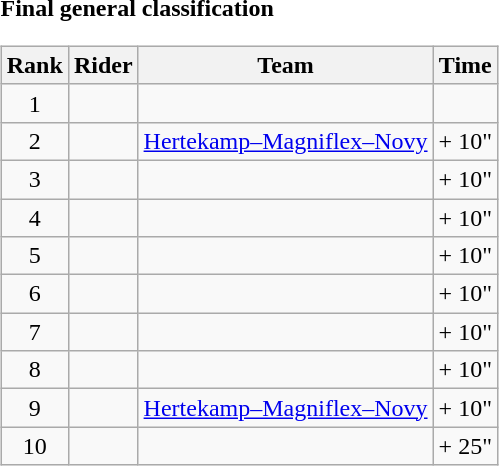<table>
<tr>
<td><strong>Final general classification</strong><br><table class="wikitable">
<tr>
<th scope="col">Rank</th>
<th scope="col">Rider</th>
<th scope="col">Team</th>
<th scope="col">Time</th>
</tr>
<tr>
<td style="text-align:center;">1</td>
<td></td>
<td></td>
<td style="text-align:right;"></td>
</tr>
<tr>
<td style="text-align:center;">2</td>
<td></td>
<td><a href='#'>Hertekamp–Magniflex–Novy</a></td>
<td style="text-align:right;">+ 10"</td>
</tr>
<tr>
<td style="text-align:center;">3</td>
<td></td>
<td></td>
<td style="text-align:right;">+ 10"</td>
</tr>
<tr>
<td style="text-align:center;">4</td>
<td></td>
<td></td>
<td style="text-align:right;">+ 10"</td>
</tr>
<tr>
<td style="text-align:center;">5</td>
<td></td>
<td></td>
<td style="text-align:right;">+ 10"</td>
</tr>
<tr>
<td style="text-align:center;">6</td>
<td></td>
<td></td>
<td style="text-align:right;">+ 10"</td>
</tr>
<tr>
<td style="text-align:center;">7</td>
<td></td>
<td></td>
<td style="text-align:right;">+ 10"</td>
</tr>
<tr>
<td style="text-align:center;">8</td>
<td></td>
<td></td>
<td style="text-align:right;">+ 10"</td>
</tr>
<tr>
<td style="text-align:center;">9</td>
<td></td>
<td><a href='#'>Hertekamp–Magniflex–Novy</a></td>
<td style="text-align:right;">+ 10"</td>
</tr>
<tr>
<td style="text-align:center;">10</td>
<td></td>
<td></td>
<td style="text-align:right;">+ 25"</td>
</tr>
</table>
</td>
</tr>
</table>
